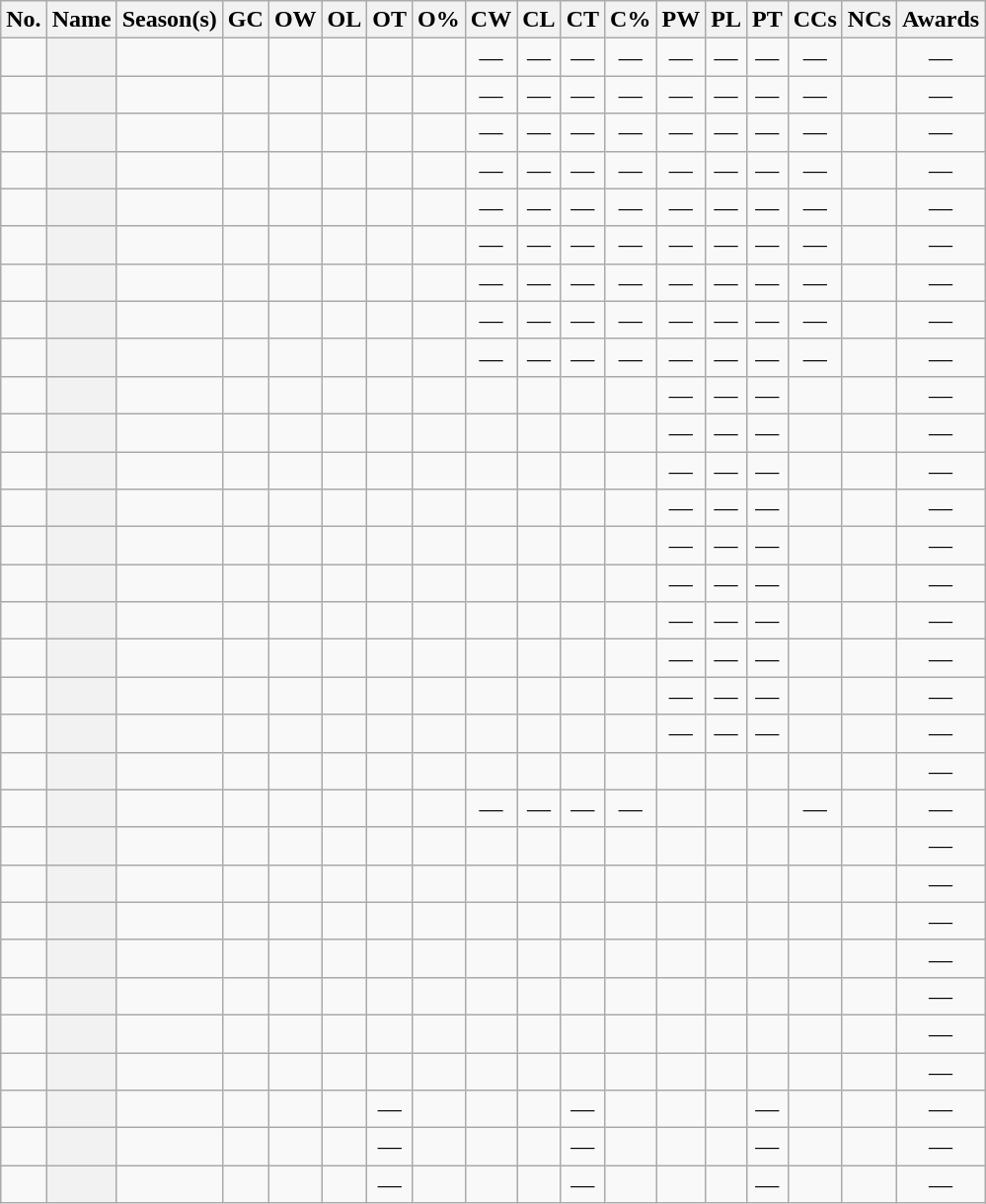<table class="wikitable sortable" style="text-align:center;">
<tr>
<th scope="col" class="unsortable">No.</th>
<th scope="col">Name</th>
<th scope="col">Season(s)</th>
<th scope="col">GC</th>
<th scope="col">OW</th>
<th scope="col">OL</th>
<th scope="col">OT</th>
<th scope="col">O%</th>
<th scope="col">CW</th>
<th scope="col">CL</th>
<th scope="col">CT</th>
<th scope="col">C%</th>
<th scope="col">PW</th>
<th scope="col">PL</th>
<th scope="col">PT</th>
<th scope="col">CCs</th>
<th scope="col">NCs</th>
<th scope="col" class="unsortable">Awards</th>
</tr>
<tr>
<td></td>
<th scope="row"></th>
<td></td>
<td></td>
<td></td>
<td></td>
<td></td>
<td></td>
<td>—</td>
<td>—</td>
<td>—</td>
<td>—</td>
<td>—</td>
<td>—</td>
<td>—</td>
<td>—</td>
<td></td>
<td>—</td>
</tr>
<tr>
<td></td>
<th scope="row"></th>
<td></td>
<td></td>
<td></td>
<td></td>
<td></td>
<td></td>
<td>—</td>
<td>—</td>
<td>—</td>
<td>—</td>
<td>—</td>
<td>—</td>
<td>—</td>
<td>—</td>
<td></td>
<td>—</td>
</tr>
<tr>
<td></td>
<th scope="row"></th>
<td></td>
<td></td>
<td></td>
<td></td>
<td></td>
<td></td>
<td>—</td>
<td>—</td>
<td>—</td>
<td>—</td>
<td>—</td>
<td>—</td>
<td>—</td>
<td>—</td>
<td></td>
<td>—</td>
</tr>
<tr>
<td></td>
<th scope="row"><br></th>
<td></td>
<td></td>
<td></td>
<td></td>
<td></td>
<td></td>
<td>—</td>
<td>—</td>
<td>—</td>
<td>—</td>
<td>—</td>
<td>—</td>
<td>—</td>
<td>—</td>
<td></td>
<td>—</td>
</tr>
<tr>
<td></td>
<th scope="row"></th>
<td></td>
<td></td>
<td></td>
<td></td>
<td></td>
<td></td>
<td>—</td>
<td>—</td>
<td>—</td>
<td>—</td>
<td>—</td>
<td>—</td>
<td>—</td>
<td>—</td>
<td></td>
<td>—</td>
</tr>
<tr>
<td></td>
<th scope="row"></th>
<td></td>
<td></td>
<td></td>
<td></td>
<td></td>
<td></td>
<td>—</td>
<td>—</td>
<td>—</td>
<td>—</td>
<td>—</td>
<td>—</td>
<td>—</td>
<td>—</td>
<td></td>
<td>—</td>
</tr>
<tr>
<td></td>
<th scope="row"></th>
<td></td>
<td></td>
<td></td>
<td></td>
<td></td>
<td></td>
<td>—</td>
<td>—</td>
<td>—</td>
<td>—</td>
<td>—</td>
<td>—</td>
<td>—</td>
<td>—</td>
<td></td>
<td>—</td>
</tr>
<tr>
<td></td>
<th scope="row"></th>
<td></td>
<td></td>
<td></td>
<td></td>
<td></td>
<td></td>
<td>—</td>
<td>—</td>
<td>—</td>
<td>—</td>
<td>—</td>
<td>—</td>
<td>—</td>
<td>—</td>
<td></td>
<td>—</td>
</tr>
<tr>
<td></td>
<th scope="row"></th>
<td></td>
<td></td>
<td></td>
<td></td>
<td></td>
<td></td>
<td>—</td>
<td>—</td>
<td>—</td>
<td>—</td>
<td>—</td>
<td>—</td>
<td>—</td>
<td>—</td>
<td></td>
<td>—</td>
</tr>
<tr>
<td></td>
<th scope="row"></th>
<td></td>
<td></td>
<td></td>
<td></td>
<td></td>
<td></td>
<td></td>
<td></td>
<td></td>
<td></td>
<td>—</td>
<td>—</td>
<td>—</td>
<td></td>
<td></td>
<td>—</td>
</tr>
<tr>
<td></td>
<th scope="row"></th>
<td></td>
<td></td>
<td></td>
<td></td>
<td></td>
<td></td>
<td></td>
<td></td>
<td></td>
<td></td>
<td>—</td>
<td>—</td>
<td>—</td>
<td></td>
<td></td>
<td>—</td>
</tr>
<tr>
<td></td>
<th scope="row"></th>
<td></td>
<td></td>
<td></td>
<td></td>
<td></td>
<td></td>
<td></td>
<td></td>
<td></td>
<td></td>
<td>—</td>
<td>—</td>
<td>—</td>
<td></td>
<td></td>
<td>—</td>
</tr>
<tr>
<td></td>
<th scope="row"></th>
<td></td>
<td></td>
<td></td>
<td></td>
<td></td>
<td></td>
<td></td>
<td></td>
<td></td>
<td></td>
<td>—</td>
<td>—</td>
<td>—</td>
<td></td>
<td></td>
<td>—</td>
</tr>
<tr>
<td></td>
<th scope="row"></th>
<td></td>
<td></td>
<td></td>
<td></td>
<td></td>
<td></td>
<td></td>
<td></td>
<td></td>
<td></td>
<td>—</td>
<td>—</td>
<td>—</td>
<td></td>
<td></td>
<td>—</td>
</tr>
<tr>
<td></td>
<th scope="row"></th>
<td></td>
<td></td>
<td></td>
<td></td>
<td></td>
<td></td>
<td></td>
<td></td>
<td></td>
<td></td>
<td>—</td>
<td>—</td>
<td>—</td>
<td></td>
<td></td>
<td>—</td>
</tr>
<tr>
<td></td>
<th scope="row"></th>
<td></td>
<td></td>
<td></td>
<td></td>
<td></td>
<td></td>
<td></td>
<td></td>
<td></td>
<td></td>
<td>—</td>
<td>—</td>
<td>—</td>
<td></td>
<td></td>
<td>—</td>
</tr>
<tr>
<td></td>
<th scope="row"></th>
<td></td>
<td></td>
<td></td>
<td></td>
<td></td>
<td></td>
<td></td>
<td></td>
<td></td>
<td></td>
<td>—</td>
<td>—</td>
<td>—</td>
<td></td>
<td></td>
<td>—</td>
</tr>
<tr>
<td></td>
<th scope="row"></th>
<td></td>
<td></td>
<td></td>
<td></td>
<td></td>
<td></td>
<td></td>
<td></td>
<td></td>
<td></td>
<td>—</td>
<td>—</td>
<td>—</td>
<td></td>
<td></td>
<td>—</td>
</tr>
<tr>
<td></td>
<th scope="row"></th>
<td></td>
<td></td>
<td></td>
<td></td>
<td></td>
<td></td>
<td></td>
<td></td>
<td></td>
<td></td>
<td>—</td>
<td>—</td>
<td>—</td>
<td></td>
<td></td>
<td>—</td>
</tr>
<tr>
<td></td>
<th scope="row"></th>
<td></td>
<td></td>
<td></td>
<td></td>
<td></td>
<td></td>
<td></td>
<td></td>
<td></td>
<td></td>
<td></td>
<td></td>
<td></td>
<td></td>
<td></td>
<td>—</td>
</tr>
<tr>
<td></td>
<th scope="row"></th>
<td></td>
<td></td>
<td></td>
<td></td>
<td></td>
<td></td>
<td>—</td>
<td>—</td>
<td>—</td>
<td>—</td>
<td></td>
<td></td>
<td></td>
<td>—</td>
<td></td>
<td>—</td>
</tr>
<tr>
<td></td>
<th scope="row"></th>
<td></td>
<td></td>
<td></td>
<td></td>
<td></td>
<td></td>
<td></td>
<td></td>
<td></td>
<td></td>
<td></td>
<td></td>
<td></td>
<td></td>
<td></td>
<td>—</td>
</tr>
<tr>
<td></td>
<th scope="row"></th>
<td></td>
<td></td>
<td></td>
<td></td>
<td></td>
<td></td>
<td></td>
<td></td>
<td></td>
<td></td>
<td></td>
<td></td>
<td></td>
<td></td>
<td></td>
<td>—</td>
</tr>
<tr>
<td></td>
<th scope="row"></th>
<td></td>
<td></td>
<td></td>
<td></td>
<td></td>
<td></td>
<td></td>
<td></td>
<td></td>
<td></td>
<td></td>
<td></td>
<td></td>
<td></td>
<td></td>
<td>—</td>
</tr>
<tr>
<td></td>
<th scope="row"></th>
<td></td>
<td></td>
<td></td>
<td></td>
<td></td>
<td></td>
<td></td>
<td></td>
<td></td>
<td></td>
<td></td>
<td></td>
<td></td>
<td></td>
<td></td>
<td>—</td>
</tr>
<tr>
<td></td>
<th scope="row"></th>
<td></td>
<td></td>
<td></td>
<td></td>
<td></td>
<td></td>
<td></td>
<td></td>
<td></td>
<td></td>
<td></td>
<td></td>
<td></td>
<td></td>
<td></td>
<td>—</td>
</tr>
<tr>
<td></td>
<th scope="row"></th>
<td></td>
<td></td>
<td></td>
<td></td>
<td></td>
<td></td>
<td></td>
<td></td>
<td></td>
<td></td>
<td></td>
<td></td>
<td></td>
<td></td>
<td></td>
<td>—</td>
</tr>
<tr>
<td></td>
<th scope="row"></th>
<td></td>
<td></td>
<td></td>
<td></td>
<td></td>
<td></td>
<td></td>
<td></td>
<td></td>
<td></td>
<td></td>
<td></td>
<td></td>
<td></td>
<td></td>
<td>—</td>
</tr>
<tr>
<td></td>
<th scope="row"></th>
<td></td>
<td></td>
<td></td>
<td></td>
<td>—</td>
<td></td>
<td></td>
<td></td>
<td>—</td>
<td></td>
<td></td>
<td></td>
<td>—</td>
<td></td>
<td></td>
<td>—</td>
</tr>
<tr>
<td></td>
<th scope="row"></th>
<td></td>
<td></td>
<td></td>
<td></td>
<td>—</td>
<td></td>
<td></td>
<td></td>
<td>—</td>
<td></td>
<td></td>
<td></td>
<td>—</td>
<td></td>
<td></td>
<td>—</td>
</tr>
<tr>
<td></td>
<th scope="row"></th>
<td></td>
<td></td>
<td></td>
<td></td>
<td>—</td>
<td></td>
<td></td>
<td></td>
<td>—</td>
<td></td>
<td></td>
<td></td>
<td>—</td>
<td></td>
<td></td>
<td>—</td>
</tr>
</table>
